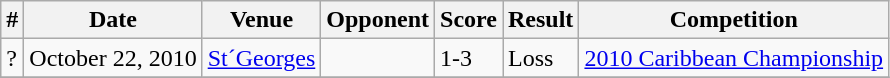<table class="wikitable">
<tr>
<th>#</th>
<th>Date</th>
<th>Venue</th>
<th>Opponent</th>
<th>Score</th>
<th>Result</th>
<th>Competition</th>
</tr>
<tr>
<td>?</td>
<td>October 22, 2010</td>
<td><a href='#'>St´Georges</a></td>
<td></td>
<td>1-3</td>
<td>Loss</td>
<td><a href='#'>2010 Caribbean Championship</a></td>
</tr>
<tr>
</tr>
</table>
